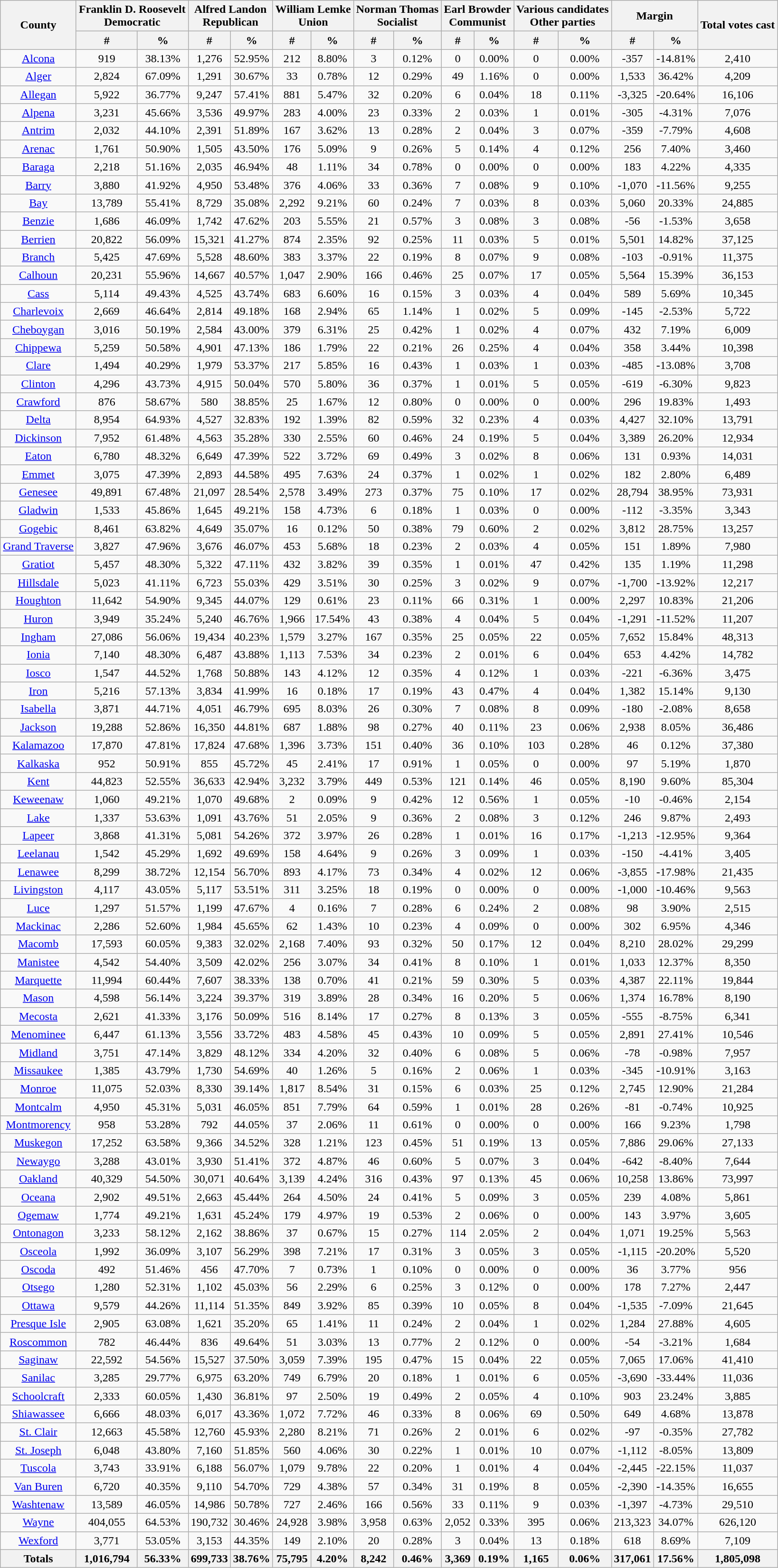<table class="wikitable sortable">
<tr>
<th colspan="1" rowspan="2">County</th>
<th style="text-align:center;" colspan="2">Franklin D. Roosevelt<br>Democratic</th>
<th style="text-align:center;" colspan="2">Alfred Landon<br>Republican</th>
<th style="text-align:center;" colspan="2">William Lemke<br>Union</th>
<th style="text-align:center;" colspan="2">Norman Thomas<br>Socialist</th>
<th style="text-align:center;" colspan="2">Earl Browder<br>Communist</th>
<th style="text-align:center;" colspan="2">Various candidates<br>Other parties</th>
<th style="text-align:center;" colspan="2">Margin</th>
<th colspan="1" rowspan="2" style="text-align:center;">Total votes cast</th>
</tr>
<tr>
<th style="text-align:center;" data-sort-type="number">#</th>
<th style="text-align:center;" data-sort-type="number">%</th>
<th style="text-align:center;" data-sort-type="number">#</th>
<th style="text-align:center;" data-sort-type="number">%</th>
<th style="text-align:center;" data-sort-type="number">#</th>
<th style="text-align:center;" data-sort-type="number">%</th>
<th style="text-align:center;" data-sort-type="number">#</th>
<th style="text-align:center;" data-sort-type="number">%</th>
<th style="text-align:center;" data-sort-type="number">#</th>
<th style="text-align:center;" data-sort-type="number">%</th>
<th style="text-align:center;" data-sort-type="number">#</th>
<th style="text-align:center;" data-sort-type="number">%</th>
<th style="text-align:center;" data-sort-type="number">#</th>
<th style="text-align:center;" data-sort-type="number">%</th>
</tr>
<tr style="text-align:center;">
<td><a href='#'>Alcona</a></td>
<td>919</td>
<td>38.13%</td>
<td>1,276</td>
<td>52.95%</td>
<td>212</td>
<td>8.80%</td>
<td>3</td>
<td>0.12%</td>
<td>0</td>
<td>0.00%</td>
<td>0</td>
<td>0.00%</td>
<td>-357</td>
<td>-14.81%</td>
<td>2,410</td>
</tr>
<tr style="text-align:center;">
<td><a href='#'>Alger</a></td>
<td>2,824</td>
<td>67.09%</td>
<td>1,291</td>
<td>30.67%</td>
<td>33</td>
<td>0.78%</td>
<td>12</td>
<td>0.29%</td>
<td>49</td>
<td>1.16%</td>
<td>0</td>
<td>0.00%</td>
<td>1,533</td>
<td>36.42%</td>
<td>4,209</td>
</tr>
<tr style="text-align:center;">
<td><a href='#'>Allegan</a></td>
<td>5,922</td>
<td>36.77%</td>
<td>9,247</td>
<td>57.41%</td>
<td>881</td>
<td>5.47%</td>
<td>32</td>
<td>0.20%</td>
<td>6</td>
<td>0.04%</td>
<td>18</td>
<td>0.11%</td>
<td>-3,325</td>
<td>-20.64%</td>
<td>16,106</td>
</tr>
<tr style="text-align:center;">
<td><a href='#'>Alpena</a></td>
<td>3,231</td>
<td>45.66%</td>
<td>3,536</td>
<td>49.97%</td>
<td>283</td>
<td>4.00%</td>
<td>23</td>
<td>0.33%</td>
<td>2</td>
<td>0.03%</td>
<td>1</td>
<td>0.01%</td>
<td>-305</td>
<td>-4.31%</td>
<td>7,076</td>
</tr>
<tr style="text-align:center;">
<td><a href='#'>Antrim</a></td>
<td>2,032</td>
<td>44.10%</td>
<td>2,391</td>
<td>51.89%</td>
<td>167</td>
<td>3.62%</td>
<td>13</td>
<td>0.28%</td>
<td>2</td>
<td>0.04%</td>
<td>3</td>
<td>0.07%</td>
<td>-359</td>
<td>-7.79%</td>
<td>4,608</td>
</tr>
<tr style="text-align:center;">
<td><a href='#'>Arenac</a></td>
<td>1,761</td>
<td>50.90%</td>
<td>1,505</td>
<td>43.50%</td>
<td>176</td>
<td>5.09%</td>
<td>9</td>
<td>0.26%</td>
<td>5</td>
<td>0.14%</td>
<td>4</td>
<td>0.12%</td>
<td>256</td>
<td>7.40%</td>
<td>3,460</td>
</tr>
<tr style="text-align:center;">
<td><a href='#'>Baraga</a></td>
<td>2,218</td>
<td>51.16%</td>
<td>2,035</td>
<td>46.94%</td>
<td>48</td>
<td>1.11%</td>
<td>34</td>
<td>0.78%</td>
<td>0</td>
<td>0.00%</td>
<td>0</td>
<td>0.00%</td>
<td>183</td>
<td>4.22%</td>
<td>4,335</td>
</tr>
<tr style="text-align:center;">
<td><a href='#'>Barry</a></td>
<td>3,880</td>
<td>41.92%</td>
<td>4,950</td>
<td>53.48%</td>
<td>376</td>
<td>4.06%</td>
<td>33</td>
<td>0.36%</td>
<td>7</td>
<td>0.08%</td>
<td>9</td>
<td>0.10%</td>
<td>-1,070</td>
<td>-11.56%</td>
<td>9,255</td>
</tr>
<tr style="text-align:center;">
<td><a href='#'>Bay</a></td>
<td>13,789</td>
<td>55.41%</td>
<td>8,729</td>
<td>35.08%</td>
<td>2,292</td>
<td>9.21%</td>
<td>60</td>
<td>0.24%</td>
<td>7</td>
<td>0.03%</td>
<td>8</td>
<td>0.03%</td>
<td>5,060</td>
<td>20.33%</td>
<td>24,885</td>
</tr>
<tr style="text-align:center;">
<td><a href='#'>Benzie</a></td>
<td>1,686</td>
<td>46.09%</td>
<td>1,742</td>
<td>47.62%</td>
<td>203</td>
<td>5.55%</td>
<td>21</td>
<td>0.57%</td>
<td>3</td>
<td>0.08%</td>
<td>3</td>
<td>0.08%</td>
<td>-56</td>
<td>-1.53%</td>
<td>3,658</td>
</tr>
<tr style="text-align:center;">
<td><a href='#'>Berrien</a></td>
<td>20,822</td>
<td>56.09%</td>
<td>15,321</td>
<td>41.27%</td>
<td>874</td>
<td>2.35%</td>
<td>92</td>
<td>0.25%</td>
<td>11</td>
<td>0.03%</td>
<td>5</td>
<td>0.01%</td>
<td>5,501</td>
<td>14.82%</td>
<td>37,125</td>
</tr>
<tr style="text-align:center;">
<td><a href='#'>Branch</a></td>
<td>5,425</td>
<td>47.69%</td>
<td>5,528</td>
<td>48.60%</td>
<td>383</td>
<td>3.37%</td>
<td>22</td>
<td>0.19%</td>
<td>8</td>
<td>0.07%</td>
<td>9</td>
<td>0.08%</td>
<td>-103</td>
<td>-0.91%</td>
<td>11,375</td>
</tr>
<tr style="text-align:center;">
<td><a href='#'>Calhoun</a></td>
<td>20,231</td>
<td>55.96%</td>
<td>14,667</td>
<td>40.57%</td>
<td>1,047</td>
<td>2.90%</td>
<td>166</td>
<td>0.46%</td>
<td>25</td>
<td>0.07%</td>
<td>17</td>
<td>0.05%</td>
<td>5,564</td>
<td>15.39%</td>
<td>36,153</td>
</tr>
<tr style="text-align:center;">
<td><a href='#'>Cass</a></td>
<td>5,114</td>
<td>49.43%</td>
<td>4,525</td>
<td>43.74%</td>
<td>683</td>
<td>6.60%</td>
<td>16</td>
<td>0.15%</td>
<td>3</td>
<td>0.03%</td>
<td>4</td>
<td>0.04%</td>
<td>589</td>
<td>5.69%</td>
<td>10,345</td>
</tr>
<tr style="text-align:center;">
<td><a href='#'>Charlevoix</a></td>
<td>2,669</td>
<td>46.64%</td>
<td>2,814</td>
<td>49.18%</td>
<td>168</td>
<td>2.94%</td>
<td>65</td>
<td>1.14%</td>
<td>1</td>
<td>0.02%</td>
<td>5</td>
<td>0.09%</td>
<td>-145</td>
<td>-2.53%</td>
<td>5,722</td>
</tr>
<tr style="text-align:center;">
<td><a href='#'>Cheboygan</a></td>
<td>3,016</td>
<td>50.19%</td>
<td>2,584</td>
<td>43.00%</td>
<td>379</td>
<td>6.31%</td>
<td>25</td>
<td>0.42%</td>
<td>1</td>
<td>0.02%</td>
<td>4</td>
<td>0.07%</td>
<td>432</td>
<td>7.19%</td>
<td>6,009</td>
</tr>
<tr style="text-align:center;">
<td><a href='#'>Chippewa</a></td>
<td>5,259</td>
<td>50.58%</td>
<td>4,901</td>
<td>47.13%</td>
<td>186</td>
<td>1.79%</td>
<td>22</td>
<td>0.21%</td>
<td>26</td>
<td>0.25%</td>
<td>4</td>
<td>0.04%</td>
<td>358</td>
<td>3.44%</td>
<td>10,398</td>
</tr>
<tr style="text-align:center;">
<td><a href='#'>Clare</a></td>
<td>1,494</td>
<td>40.29%</td>
<td>1,979</td>
<td>53.37%</td>
<td>217</td>
<td>5.85%</td>
<td>16</td>
<td>0.43%</td>
<td>1</td>
<td>0.03%</td>
<td>1</td>
<td>0.03%</td>
<td>-485</td>
<td>-13.08%</td>
<td>3,708</td>
</tr>
<tr style="text-align:center;">
<td><a href='#'>Clinton</a></td>
<td>4,296</td>
<td>43.73%</td>
<td>4,915</td>
<td>50.04%</td>
<td>570</td>
<td>5.80%</td>
<td>36</td>
<td>0.37%</td>
<td>1</td>
<td>0.01%</td>
<td>5</td>
<td>0.05%</td>
<td>-619</td>
<td>-6.30%</td>
<td>9,823</td>
</tr>
<tr style="text-align:center;">
<td><a href='#'>Crawford</a></td>
<td>876</td>
<td>58.67%</td>
<td>580</td>
<td>38.85%</td>
<td>25</td>
<td>1.67%</td>
<td>12</td>
<td>0.80%</td>
<td>0</td>
<td>0.00%</td>
<td>0</td>
<td>0.00%</td>
<td>296</td>
<td>19.83%</td>
<td>1,493</td>
</tr>
<tr style="text-align:center;">
<td><a href='#'>Delta</a></td>
<td>8,954</td>
<td>64.93%</td>
<td>4,527</td>
<td>32.83%</td>
<td>192</td>
<td>1.39%</td>
<td>82</td>
<td>0.59%</td>
<td>32</td>
<td>0.23%</td>
<td>4</td>
<td>0.03%</td>
<td>4,427</td>
<td>32.10%</td>
<td>13,791</td>
</tr>
<tr style="text-align:center;">
<td><a href='#'>Dickinson</a></td>
<td>7,952</td>
<td>61.48%</td>
<td>4,563</td>
<td>35.28%</td>
<td>330</td>
<td>2.55%</td>
<td>60</td>
<td>0.46%</td>
<td>24</td>
<td>0.19%</td>
<td>5</td>
<td>0.04%</td>
<td>3,389</td>
<td>26.20%</td>
<td>12,934</td>
</tr>
<tr style="text-align:center;">
<td><a href='#'>Eaton</a></td>
<td>6,780</td>
<td>48.32%</td>
<td>6,649</td>
<td>47.39%</td>
<td>522</td>
<td>3.72%</td>
<td>69</td>
<td>0.49%</td>
<td>3</td>
<td>0.02%</td>
<td>8</td>
<td>0.06%</td>
<td>131</td>
<td>0.93%</td>
<td>14,031</td>
</tr>
<tr style="text-align:center;">
<td><a href='#'>Emmet</a></td>
<td>3,075</td>
<td>47.39%</td>
<td>2,893</td>
<td>44.58%</td>
<td>495</td>
<td>7.63%</td>
<td>24</td>
<td>0.37%</td>
<td>1</td>
<td>0.02%</td>
<td>1</td>
<td>0.02%</td>
<td>182</td>
<td>2.80%</td>
<td>6,489</td>
</tr>
<tr style="text-align:center;">
<td><a href='#'>Genesee</a></td>
<td>49,891</td>
<td>67.48%</td>
<td>21,097</td>
<td>28.54%</td>
<td>2,578</td>
<td>3.49%</td>
<td>273</td>
<td>0.37%</td>
<td>75</td>
<td>0.10%</td>
<td>17</td>
<td>0.02%</td>
<td>28,794</td>
<td>38.95%</td>
<td>73,931</td>
</tr>
<tr style="text-align:center;">
<td><a href='#'>Gladwin</a></td>
<td>1,533</td>
<td>45.86%</td>
<td>1,645</td>
<td>49.21%</td>
<td>158</td>
<td>4.73%</td>
<td>6</td>
<td>0.18%</td>
<td>1</td>
<td>0.03%</td>
<td>0</td>
<td>0.00%</td>
<td>-112</td>
<td>-3.35%</td>
<td>3,343</td>
</tr>
<tr style="text-align:center;">
<td><a href='#'>Gogebic</a></td>
<td>8,461</td>
<td>63.82%</td>
<td>4,649</td>
<td>35.07%</td>
<td>16</td>
<td>0.12%</td>
<td>50</td>
<td>0.38%</td>
<td>79</td>
<td>0.60%</td>
<td>2</td>
<td>0.02%</td>
<td>3,812</td>
<td>28.75%</td>
<td>13,257</td>
</tr>
<tr style="text-align:center;">
<td><a href='#'>Grand Traverse</a></td>
<td>3,827</td>
<td>47.96%</td>
<td>3,676</td>
<td>46.07%</td>
<td>453</td>
<td>5.68%</td>
<td>18</td>
<td>0.23%</td>
<td>2</td>
<td>0.03%</td>
<td>4</td>
<td>0.05%</td>
<td>151</td>
<td>1.89%</td>
<td>7,980</td>
</tr>
<tr style="text-align:center;">
<td><a href='#'>Gratiot</a></td>
<td>5,457</td>
<td>48.30%</td>
<td>5,322</td>
<td>47.11%</td>
<td>432</td>
<td>3.82%</td>
<td>39</td>
<td>0.35%</td>
<td>1</td>
<td>0.01%</td>
<td>47</td>
<td>0.42%</td>
<td>135</td>
<td>1.19%</td>
<td>11,298</td>
</tr>
<tr style="text-align:center;">
<td><a href='#'>Hillsdale</a></td>
<td>5,023</td>
<td>41.11%</td>
<td>6,723</td>
<td>55.03%</td>
<td>429</td>
<td>3.51%</td>
<td>30</td>
<td>0.25%</td>
<td>3</td>
<td>0.02%</td>
<td>9</td>
<td>0.07%</td>
<td>-1,700</td>
<td>-13.92%</td>
<td>12,217</td>
</tr>
<tr style="text-align:center;">
<td><a href='#'>Houghton</a></td>
<td>11,642</td>
<td>54.90%</td>
<td>9,345</td>
<td>44.07%</td>
<td>129</td>
<td>0.61%</td>
<td>23</td>
<td>0.11%</td>
<td>66</td>
<td>0.31%</td>
<td>1</td>
<td>0.00%</td>
<td>2,297</td>
<td>10.83%</td>
<td>21,206</td>
</tr>
<tr style="text-align:center;">
<td><a href='#'>Huron</a></td>
<td>3,949</td>
<td>35.24%</td>
<td>5,240</td>
<td>46.76%</td>
<td>1,966</td>
<td>17.54%</td>
<td>43</td>
<td>0.38%</td>
<td>4</td>
<td>0.04%</td>
<td>5</td>
<td>0.04%</td>
<td>-1,291</td>
<td>-11.52%</td>
<td>11,207</td>
</tr>
<tr style="text-align:center;">
<td><a href='#'>Ingham</a></td>
<td>27,086</td>
<td>56.06%</td>
<td>19,434</td>
<td>40.23%</td>
<td>1,579</td>
<td>3.27%</td>
<td>167</td>
<td>0.35%</td>
<td>25</td>
<td>0.05%</td>
<td>22</td>
<td>0.05%</td>
<td>7,652</td>
<td>15.84%</td>
<td>48,313</td>
</tr>
<tr style="text-align:center;">
<td><a href='#'>Ionia</a></td>
<td>7,140</td>
<td>48.30%</td>
<td>6,487</td>
<td>43.88%</td>
<td>1,113</td>
<td>7.53%</td>
<td>34</td>
<td>0.23%</td>
<td>2</td>
<td>0.01%</td>
<td>6</td>
<td>0.04%</td>
<td>653</td>
<td>4.42%</td>
<td>14,782</td>
</tr>
<tr style="text-align:center;">
<td><a href='#'>Iosco</a></td>
<td>1,547</td>
<td>44.52%</td>
<td>1,768</td>
<td>50.88%</td>
<td>143</td>
<td>4.12%</td>
<td>12</td>
<td>0.35%</td>
<td>4</td>
<td>0.12%</td>
<td>1</td>
<td>0.03%</td>
<td>-221</td>
<td>-6.36%</td>
<td>3,475</td>
</tr>
<tr style="text-align:center;">
<td><a href='#'>Iron</a></td>
<td>5,216</td>
<td>57.13%</td>
<td>3,834</td>
<td>41.99%</td>
<td>16</td>
<td>0.18%</td>
<td>17</td>
<td>0.19%</td>
<td>43</td>
<td>0.47%</td>
<td>4</td>
<td>0.04%</td>
<td>1,382</td>
<td>15.14%</td>
<td>9,130</td>
</tr>
<tr style="text-align:center;">
<td><a href='#'>Isabella</a></td>
<td>3,871</td>
<td>44.71%</td>
<td>4,051</td>
<td>46.79%</td>
<td>695</td>
<td>8.03%</td>
<td>26</td>
<td>0.30%</td>
<td>7</td>
<td>0.08%</td>
<td>8</td>
<td>0.09%</td>
<td>-180</td>
<td>-2.08%</td>
<td>8,658</td>
</tr>
<tr style="text-align:center;">
<td><a href='#'>Jackson</a></td>
<td>19,288</td>
<td>52.86%</td>
<td>16,350</td>
<td>44.81%</td>
<td>687</td>
<td>1.88%</td>
<td>98</td>
<td>0.27%</td>
<td>40</td>
<td>0.11%</td>
<td>23</td>
<td>0.06%</td>
<td>2,938</td>
<td>8.05%</td>
<td>36,486</td>
</tr>
<tr style="text-align:center;">
<td><a href='#'>Kalamazoo</a></td>
<td>17,870</td>
<td>47.81%</td>
<td>17,824</td>
<td>47.68%</td>
<td>1,396</td>
<td>3.73%</td>
<td>151</td>
<td>0.40%</td>
<td>36</td>
<td>0.10%</td>
<td>103</td>
<td>0.28%</td>
<td>46</td>
<td>0.12%</td>
<td>37,380</td>
</tr>
<tr style="text-align:center;">
<td><a href='#'>Kalkaska</a></td>
<td>952</td>
<td>50.91%</td>
<td>855</td>
<td>45.72%</td>
<td>45</td>
<td>2.41%</td>
<td>17</td>
<td>0.91%</td>
<td>1</td>
<td>0.05%</td>
<td>0</td>
<td>0.00%</td>
<td>97</td>
<td>5.19%</td>
<td>1,870</td>
</tr>
<tr style="text-align:center;">
<td><a href='#'>Kent</a></td>
<td>44,823</td>
<td>52.55%</td>
<td>36,633</td>
<td>42.94%</td>
<td>3,232</td>
<td>3.79%</td>
<td>449</td>
<td>0.53%</td>
<td>121</td>
<td>0.14%</td>
<td>46</td>
<td>0.05%</td>
<td>8,190</td>
<td>9.60%</td>
<td>85,304</td>
</tr>
<tr style="text-align:center;">
<td><a href='#'>Keweenaw</a></td>
<td>1,060</td>
<td>49.21%</td>
<td>1,070</td>
<td>49.68%</td>
<td>2</td>
<td>0.09%</td>
<td>9</td>
<td>0.42%</td>
<td>12</td>
<td>0.56%</td>
<td>1</td>
<td>0.05%</td>
<td>-10</td>
<td>-0.46%</td>
<td>2,154</td>
</tr>
<tr style="text-align:center;">
<td><a href='#'>Lake</a></td>
<td>1,337</td>
<td>53.63%</td>
<td>1,091</td>
<td>43.76%</td>
<td>51</td>
<td>2.05%</td>
<td>9</td>
<td>0.36%</td>
<td>2</td>
<td>0.08%</td>
<td>3</td>
<td>0.12%</td>
<td>246</td>
<td>9.87%</td>
<td>2,493</td>
</tr>
<tr style="text-align:center;">
<td><a href='#'>Lapeer</a></td>
<td>3,868</td>
<td>41.31%</td>
<td>5,081</td>
<td>54.26%</td>
<td>372</td>
<td>3.97%</td>
<td>26</td>
<td>0.28%</td>
<td>1</td>
<td>0.01%</td>
<td>16</td>
<td>0.17%</td>
<td>-1,213</td>
<td>-12.95%</td>
<td>9,364</td>
</tr>
<tr style="text-align:center;">
<td><a href='#'>Leelanau</a></td>
<td>1,542</td>
<td>45.29%</td>
<td>1,692</td>
<td>49.69%</td>
<td>158</td>
<td>4.64%</td>
<td>9</td>
<td>0.26%</td>
<td>3</td>
<td>0.09%</td>
<td>1</td>
<td>0.03%</td>
<td>-150</td>
<td>-4.41%</td>
<td>3,405</td>
</tr>
<tr style="text-align:center;">
<td><a href='#'>Lenawee</a></td>
<td>8,299</td>
<td>38.72%</td>
<td>12,154</td>
<td>56.70%</td>
<td>893</td>
<td>4.17%</td>
<td>73</td>
<td>0.34%</td>
<td>4</td>
<td>0.02%</td>
<td>12</td>
<td>0.06%</td>
<td>-3,855</td>
<td>-17.98%</td>
<td>21,435</td>
</tr>
<tr style="text-align:center;">
<td><a href='#'>Livingston</a></td>
<td>4,117</td>
<td>43.05%</td>
<td>5,117</td>
<td>53.51%</td>
<td>311</td>
<td>3.25%</td>
<td>18</td>
<td>0.19%</td>
<td>0</td>
<td>0.00%</td>
<td>0</td>
<td>0.00%</td>
<td>-1,000</td>
<td>-10.46%</td>
<td>9,563</td>
</tr>
<tr style="text-align:center;">
<td><a href='#'>Luce</a></td>
<td>1,297</td>
<td>51.57%</td>
<td>1,199</td>
<td>47.67%</td>
<td>4</td>
<td>0.16%</td>
<td>7</td>
<td>0.28%</td>
<td>6</td>
<td>0.24%</td>
<td>2</td>
<td>0.08%</td>
<td>98</td>
<td>3.90%</td>
<td>2,515</td>
</tr>
<tr style="text-align:center;">
<td><a href='#'>Mackinac</a></td>
<td>2,286</td>
<td>52.60%</td>
<td>1,984</td>
<td>45.65%</td>
<td>62</td>
<td>1.43%</td>
<td>10</td>
<td>0.23%</td>
<td>4</td>
<td>0.09%</td>
<td>0</td>
<td>0.00%</td>
<td>302</td>
<td>6.95%</td>
<td>4,346</td>
</tr>
<tr style="text-align:center;">
<td><a href='#'>Macomb</a></td>
<td>17,593</td>
<td>60.05%</td>
<td>9,383</td>
<td>32.02%</td>
<td>2,168</td>
<td>7.40%</td>
<td>93</td>
<td>0.32%</td>
<td>50</td>
<td>0.17%</td>
<td>12</td>
<td>0.04%</td>
<td>8,210</td>
<td>28.02%</td>
<td>29,299</td>
</tr>
<tr style="text-align:center;">
<td><a href='#'>Manistee</a></td>
<td>4,542</td>
<td>54.40%</td>
<td>3,509</td>
<td>42.02%</td>
<td>256</td>
<td>3.07%</td>
<td>34</td>
<td>0.41%</td>
<td>8</td>
<td>0.10%</td>
<td>1</td>
<td>0.01%</td>
<td>1,033</td>
<td>12.37%</td>
<td>8,350</td>
</tr>
<tr style="text-align:center;">
<td><a href='#'>Marquette</a></td>
<td>11,994</td>
<td>60.44%</td>
<td>7,607</td>
<td>38.33%</td>
<td>138</td>
<td>0.70%</td>
<td>41</td>
<td>0.21%</td>
<td>59</td>
<td>0.30%</td>
<td>5</td>
<td>0.03%</td>
<td>4,387</td>
<td>22.11%</td>
<td>19,844</td>
</tr>
<tr style="text-align:center;">
<td><a href='#'>Mason</a></td>
<td>4,598</td>
<td>56.14%</td>
<td>3,224</td>
<td>39.37%</td>
<td>319</td>
<td>3.89%</td>
<td>28</td>
<td>0.34%</td>
<td>16</td>
<td>0.20%</td>
<td>5</td>
<td>0.06%</td>
<td>1,374</td>
<td>16.78%</td>
<td>8,190</td>
</tr>
<tr style="text-align:center;">
<td><a href='#'>Mecosta</a></td>
<td>2,621</td>
<td>41.33%</td>
<td>3,176</td>
<td>50.09%</td>
<td>516</td>
<td>8.14%</td>
<td>17</td>
<td>0.27%</td>
<td>8</td>
<td>0.13%</td>
<td>3</td>
<td>0.05%</td>
<td>-555</td>
<td>-8.75%</td>
<td>6,341</td>
</tr>
<tr style="text-align:center;">
<td><a href='#'>Menominee</a></td>
<td>6,447</td>
<td>61.13%</td>
<td>3,556</td>
<td>33.72%</td>
<td>483</td>
<td>4.58%</td>
<td>45</td>
<td>0.43%</td>
<td>10</td>
<td>0.09%</td>
<td>5</td>
<td>0.05%</td>
<td>2,891</td>
<td>27.41%</td>
<td>10,546</td>
</tr>
<tr style="text-align:center;">
<td><a href='#'>Midland</a></td>
<td>3,751</td>
<td>47.14%</td>
<td>3,829</td>
<td>48.12%</td>
<td>334</td>
<td>4.20%</td>
<td>32</td>
<td>0.40%</td>
<td>6</td>
<td>0.08%</td>
<td>5</td>
<td>0.06%</td>
<td>-78</td>
<td>-0.98%</td>
<td>7,957</td>
</tr>
<tr style="text-align:center;">
<td><a href='#'>Missaukee</a></td>
<td>1,385</td>
<td>43.79%</td>
<td>1,730</td>
<td>54.69%</td>
<td>40</td>
<td>1.26%</td>
<td>5</td>
<td>0.16%</td>
<td>2</td>
<td>0.06%</td>
<td>1</td>
<td>0.03%</td>
<td>-345</td>
<td>-10.91%</td>
<td>3,163</td>
</tr>
<tr style="text-align:center;">
<td><a href='#'>Monroe</a></td>
<td>11,075</td>
<td>52.03%</td>
<td>8,330</td>
<td>39.14%</td>
<td>1,817</td>
<td>8.54%</td>
<td>31</td>
<td>0.15%</td>
<td>6</td>
<td>0.03%</td>
<td>25</td>
<td>0.12%</td>
<td>2,745</td>
<td>12.90%</td>
<td>21,284</td>
</tr>
<tr style="text-align:center;">
<td><a href='#'>Montcalm</a></td>
<td>4,950</td>
<td>45.31%</td>
<td>5,031</td>
<td>46.05%</td>
<td>851</td>
<td>7.79%</td>
<td>64</td>
<td>0.59%</td>
<td>1</td>
<td>0.01%</td>
<td>28</td>
<td>0.26%</td>
<td>-81</td>
<td>-0.74%</td>
<td>10,925</td>
</tr>
<tr style="text-align:center;">
<td><a href='#'>Montmorency</a></td>
<td>958</td>
<td>53.28%</td>
<td>792</td>
<td>44.05%</td>
<td>37</td>
<td>2.06%</td>
<td>11</td>
<td>0.61%</td>
<td>0</td>
<td>0.00%</td>
<td>0</td>
<td>0.00%</td>
<td>166</td>
<td>9.23%</td>
<td>1,798</td>
</tr>
<tr style="text-align:center;">
<td><a href='#'>Muskegon</a></td>
<td>17,252</td>
<td>63.58%</td>
<td>9,366</td>
<td>34.52%</td>
<td>328</td>
<td>1.21%</td>
<td>123</td>
<td>0.45%</td>
<td>51</td>
<td>0.19%</td>
<td>13</td>
<td>0.05%</td>
<td>7,886</td>
<td>29.06%</td>
<td>27,133</td>
</tr>
<tr style="text-align:center;">
<td><a href='#'>Newaygo</a></td>
<td>3,288</td>
<td>43.01%</td>
<td>3,930</td>
<td>51.41%</td>
<td>372</td>
<td>4.87%</td>
<td>46</td>
<td>0.60%</td>
<td>5</td>
<td>0.07%</td>
<td>3</td>
<td>0.04%</td>
<td>-642</td>
<td>-8.40%</td>
<td>7,644</td>
</tr>
<tr style="text-align:center;">
<td><a href='#'>Oakland</a></td>
<td>40,329</td>
<td>54.50%</td>
<td>30,071</td>
<td>40.64%</td>
<td>3,139</td>
<td>4.24%</td>
<td>316</td>
<td>0.43%</td>
<td>97</td>
<td>0.13%</td>
<td>45</td>
<td>0.06%</td>
<td>10,258</td>
<td>13.86%</td>
<td>73,997</td>
</tr>
<tr style="text-align:center;">
<td><a href='#'>Oceana</a></td>
<td>2,902</td>
<td>49.51%</td>
<td>2,663</td>
<td>45.44%</td>
<td>264</td>
<td>4.50%</td>
<td>24</td>
<td>0.41%</td>
<td>5</td>
<td>0.09%</td>
<td>3</td>
<td>0.05%</td>
<td>239</td>
<td>4.08%</td>
<td>5,861</td>
</tr>
<tr style="text-align:center;">
<td><a href='#'>Ogemaw</a></td>
<td>1,774</td>
<td>49.21%</td>
<td>1,631</td>
<td>45.24%</td>
<td>179</td>
<td>4.97%</td>
<td>19</td>
<td>0.53%</td>
<td>2</td>
<td>0.06%</td>
<td>0</td>
<td>0.00%</td>
<td>143</td>
<td>3.97%</td>
<td>3,605</td>
</tr>
<tr style="text-align:center;">
<td><a href='#'>Ontonagon</a></td>
<td>3,233</td>
<td>58.12%</td>
<td>2,162</td>
<td>38.86%</td>
<td>37</td>
<td>0.67%</td>
<td>15</td>
<td>0.27%</td>
<td>114</td>
<td>2.05%</td>
<td>2</td>
<td>0.04%</td>
<td>1,071</td>
<td>19.25%</td>
<td>5,563</td>
</tr>
<tr style="text-align:center;">
<td><a href='#'>Osceola</a></td>
<td>1,992</td>
<td>36.09%</td>
<td>3,107</td>
<td>56.29%</td>
<td>398</td>
<td>7.21%</td>
<td>17</td>
<td>0.31%</td>
<td>3</td>
<td>0.05%</td>
<td>3</td>
<td>0.05%</td>
<td>-1,115</td>
<td>-20.20%</td>
<td>5,520</td>
</tr>
<tr style="text-align:center;">
<td><a href='#'>Oscoda</a></td>
<td>492</td>
<td>51.46%</td>
<td>456</td>
<td>47.70%</td>
<td>7</td>
<td>0.73%</td>
<td>1</td>
<td>0.10%</td>
<td>0</td>
<td>0.00%</td>
<td>0</td>
<td>0.00%</td>
<td>36</td>
<td>3.77%</td>
<td>956</td>
</tr>
<tr style="text-align:center;">
<td><a href='#'>Otsego</a></td>
<td>1,280</td>
<td>52.31%</td>
<td>1,102</td>
<td>45.03%</td>
<td>56</td>
<td>2.29%</td>
<td>6</td>
<td>0.25%</td>
<td>3</td>
<td>0.12%</td>
<td>0</td>
<td>0.00%</td>
<td>178</td>
<td>7.27%</td>
<td>2,447</td>
</tr>
<tr style="text-align:center;">
<td><a href='#'>Ottawa</a></td>
<td>9,579</td>
<td>44.26%</td>
<td>11,114</td>
<td>51.35%</td>
<td>849</td>
<td>3.92%</td>
<td>85</td>
<td>0.39%</td>
<td>10</td>
<td>0.05%</td>
<td>8</td>
<td>0.04%</td>
<td>-1,535</td>
<td>-7.09%</td>
<td>21,645</td>
</tr>
<tr style="text-align:center;">
<td><a href='#'>Presque Isle</a></td>
<td>2,905</td>
<td>63.08%</td>
<td>1,621</td>
<td>35.20%</td>
<td>65</td>
<td>1.41%</td>
<td>11</td>
<td>0.24%</td>
<td>2</td>
<td>0.04%</td>
<td>1</td>
<td>0.02%</td>
<td>1,284</td>
<td>27.88%</td>
<td>4,605</td>
</tr>
<tr style="text-align:center;">
<td><a href='#'>Roscommon</a></td>
<td>782</td>
<td>46.44%</td>
<td>836</td>
<td>49.64%</td>
<td>51</td>
<td>3.03%</td>
<td>13</td>
<td>0.77%</td>
<td>2</td>
<td>0.12%</td>
<td>0</td>
<td>0.00%</td>
<td>-54</td>
<td>-3.21%</td>
<td>1,684</td>
</tr>
<tr style="text-align:center;">
<td><a href='#'>Saginaw</a></td>
<td>22,592</td>
<td>54.56%</td>
<td>15,527</td>
<td>37.50%</td>
<td>3,059</td>
<td>7.39%</td>
<td>195</td>
<td>0.47%</td>
<td>15</td>
<td>0.04%</td>
<td>22</td>
<td>0.05%</td>
<td>7,065</td>
<td>17.06%</td>
<td>41,410</td>
</tr>
<tr style="text-align:center;">
<td><a href='#'>Sanilac</a></td>
<td>3,285</td>
<td>29.77%</td>
<td>6,975</td>
<td>63.20%</td>
<td>749</td>
<td>6.79%</td>
<td>20</td>
<td>0.18%</td>
<td>1</td>
<td>0.01%</td>
<td>6</td>
<td>0.05%</td>
<td>-3,690</td>
<td>-33.44%</td>
<td>11,036</td>
</tr>
<tr style="text-align:center;">
<td><a href='#'>Schoolcraft</a></td>
<td>2,333</td>
<td>60.05%</td>
<td>1,430</td>
<td>36.81%</td>
<td>97</td>
<td>2.50%</td>
<td>19</td>
<td>0.49%</td>
<td>2</td>
<td>0.05%</td>
<td>4</td>
<td>0.10%</td>
<td>903</td>
<td>23.24%</td>
<td>3,885</td>
</tr>
<tr style="text-align:center;">
<td><a href='#'>Shiawassee</a></td>
<td>6,666</td>
<td>48.03%</td>
<td>6,017</td>
<td>43.36%</td>
<td>1,072</td>
<td>7.72%</td>
<td>46</td>
<td>0.33%</td>
<td>8</td>
<td>0.06%</td>
<td>69</td>
<td>0.50%</td>
<td>649</td>
<td>4.68%</td>
<td>13,878</td>
</tr>
<tr style="text-align:center;">
<td><a href='#'>St. Clair</a></td>
<td>12,663</td>
<td>45.58%</td>
<td>12,760</td>
<td>45.93%</td>
<td>2,280</td>
<td>8.21%</td>
<td>71</td>
<td>0.26%</td>
<td>2</td>
<td>0.01%</td>
<td>6</td>
<td>0.02%</td>
<td>-97</td>
<td>-0.35%</td>
<td>27,782</td>
</tr>
<tr style="text-align:center;">
<td><a href='#'>St. Joseph</a></td>
<td>6,048</td>
<td>43.80%</td>
<td>7,160</td>
<td>51.85%</td>
<td>560</td>
<td>4.06%</td>
<td>30</td>
<td>0.22%</td>
<td>1</td>
<td>0.01%</td>
<td>10</td>
<td>0.07%</td>
<td>-1,112</td>
<td>-8.05%</td>
<td>13,809</td>
</tr>
<tr style="text-align:center;">
<td><a href='#'>Tuscola</a></td>
<td>3,743</td>
<td>33.91%</td>
<td>6,188</td>
<td>56.07%</td>
<td>1,079</td>
<td>9.78%</td>
<td>22</td>
<td>0.20%</td>
<td>1</td>
<td>0.01%</td>
<td>4</td>
<td>0.04%</td>
<td>-2,445</td>
<td>-22.15%</td>
<td>11,037</td>
</tr>
<tr style="text-align:center;">
<td><a href='#'>Van Buren</a></td>
<td>6,720</td>
<td>40.35%</td>
<td>9,110</td>
<td>54.70%</td>
<td>729</td>
<td>4.38%</td>
<td>57</td>
<td>0.34%</td>
<td>31</td>
<td>0.19%</td>
<td>8</td>
<td>0.05%</td>
<td>-2,390</td>
<td>-14.35%</td>
<td>16,655</td>
</tr>
<tr style="text-align:center;">
<td><a href='#'>Washtenaw</a></td>
<td>13,589</td>
<td>46.05%</td>
<td>14,986</td>
<td>50.78%</td>
<td>727</td>
<td>2.46%</td>
<td>166</td>
<td>0.56%</td>
<td>33</td>
<td>0.11%</td>
<td>9</td>
<td>0.03%</td>
<td>-1,397</td>
<td>-4.73%</td>
<td>29,510</td>
</tr>
<tr style="text-align:center;">
<td><a href='#'>Wayne</a></td>
<td>404,055</td>
<td>64.53%</td>
<td>190,732</td>
<td>30.46%</td>
<td>24,928</td>
<td>3.98%</td>
<td>3,958</td>
<td>0.63%</td>
<td>2,052</td>
<td>0.33%</td>
<td>395</td>
<td>0.06%</td>
<td>213,323</td>
<td>34.07%</td>
<td>626,120</td>
</tr>
<tr style="text-align:center;">
<td><a href='#'>Wexford</a></td>
<td>3,771</td>
<td>53.05%</td>
<td>3,153</td>
<td>44.35%</td>
<td>149</td>
<td>2.10%</td>
<td>20</td>
<td>0.28%</td>
<td>3</td>
<td>0.04%</td>
<td>13</td>
<td>0.18%</td>
<td>618</td>
<td>8.69%</td>
<td>7,109</td>
</tr>
<tr style="text-align:center;">
<th>Totals</th>
<th>1,016,794</th>
<th>56.33%</th>
<th>699,733</th>
<th>38.76%</th>
<th>75,795</th>
<th>4.20%</th>
<th>8,242</th>
<th>0.46%</th>
<th>3,369</th>
<th>0.19%</th>
<th>1,165</th>
<th>0.06%</th>
<th>317,061</th>
<th>17.56%</th>
<th>1,805,098</th>
</tr>
</table>
